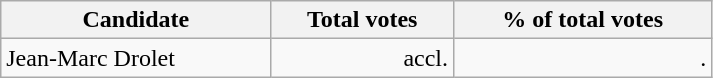<table class="wikitable" width="475">
<tr>
<th align="left">Candidate</th>
<th align="right">Total votes</th>
<th align="right">% of total votes</th>
</tr>
<tr>
<td align="left">Jean-Marc Drolet</td>
<td align="right">accl.</td>
<td align="right">.</td>
</tr>
</table>
